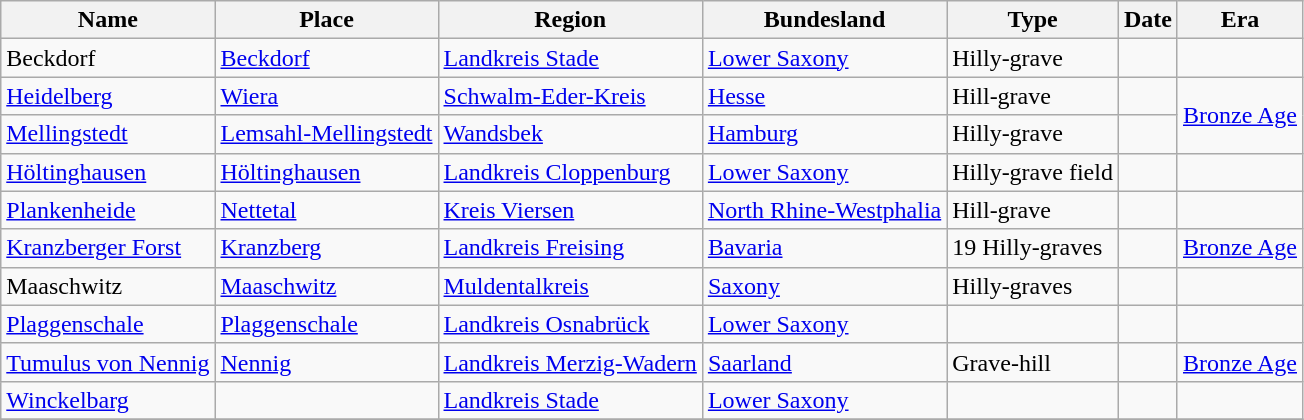<table class="wikitable sortable">
<tr>
<th>Name</th>
<th>Place</th>
<th>Region</th>
<th>Bundesland</th>
<th>Type</th>
<th>Date</th>
<th>Era</th>
</tr>
<tr>
<td>Beckdorf</td>
<td><a href='#'>Beckdorf</a></td>
<td><a href='#'>Landkreis Stade</a></td>
<td><a href='#'>Lower Saxony</a></td>
<td>Hilly-grave</td>
<td></td>
<td></td>
</tr>
<tr>
<td><a href='#'>Heidelberg</a></td>
<td><a href='#'>Wiera</a></td>
<td><a href='#'>Schwalm-Eder-Kreis</a></td>
<td><a href='#'>Hesse</a></td>
<td>Hill-grave</td>
<td></td>
<td rowspan="2"><a href='#'>Bronze Age</a></td>
</tr>
<tr>
<td><a href='#'>Mellingstedt</a></td>
<td><a href='#'>Lemsahl-Mellingstedt</a></td>
<td><a href='#'>Wandsbek</a></td>
<td><a href='#'>Hamburg</a></td>
<td>Hilly-grave</td>
<td></td>
</tr>
<tr>
<td><a href='#'>Höltinghausen</a></td>
<td><a href='#'>Höltinghausen</a></td>
<td><a href='#'>Landkreis Cloppenburg</a></td>
<td><a href='#'>Lower Saxony</a></td>
<td>Hilly-grave field</td>
<td></td>
<td></td>
</tr>
<tr>
<td><a href='#'>Plankenheide</a></td>
<td><a href='#'>Nettetal</a></td>
<td><a href='#'>Kreis Viersen</a></td>
<td><a href='#'>North Rhine-Westphalia</a></td>
<td>Hill-grave</td>
<td></td>
<td></td>
</tr>
<tr>
<td><a href='#'>Kranzberger Forst</a></td>
<td><a href='#'>Kranzberg</a></td>
<td><a href='#'>Landkreis Freising</a></td>
<td><a href='#'>Bavaria</a></td>
<td>19 Hilly-graves</td>
<td></td>
<td><a href='#'>Bronze Age</a></td>
</tr>
<tr>
<td>Maaschwitz</td>
<td><a href='#'>Maaschwitz</a></td>
<td><a href='#'>Muldentalkreis</a></td>
<td><a href='#'>Saxony</a></td>
<td>Hilly-graves</td>
<td></td>
<td></td>
</tr>
<tr>
<td><a href='#'>Plaggenschale</a></td>
<td><a href='#'>Plaggenschale</a></td>
<td><a href='#'>Landkreis Osnabrück</a></td>
<td><a href='#'>Lower Saxony</a></td>
<td></td>
<td></td>
<td></td>
</tr>
<tr>
<td><a href='#'>Tumulus von Nennig</a></td>
<td><a href='#'>Nennig</a></td>
<td><a href='#'>Landkreis Merzig-Wadern</a></td>
<td><a href='#'>Saarland</a></td>
<td>Grave-hill</td>
<td></td>
<td><a href='#'>Bronze Age</a></td>
</tr>
<tr>
<td><a href='#'>Winckelbarg</a></td>
<td></td>
<td><a href='#'>Landkreis Stade</a></td>
<td><a href='#'>Lower Saxony</a></td>
<td></td>
<td></td>
<td></td>
</tr>
<tr>
</tr>
</table>
